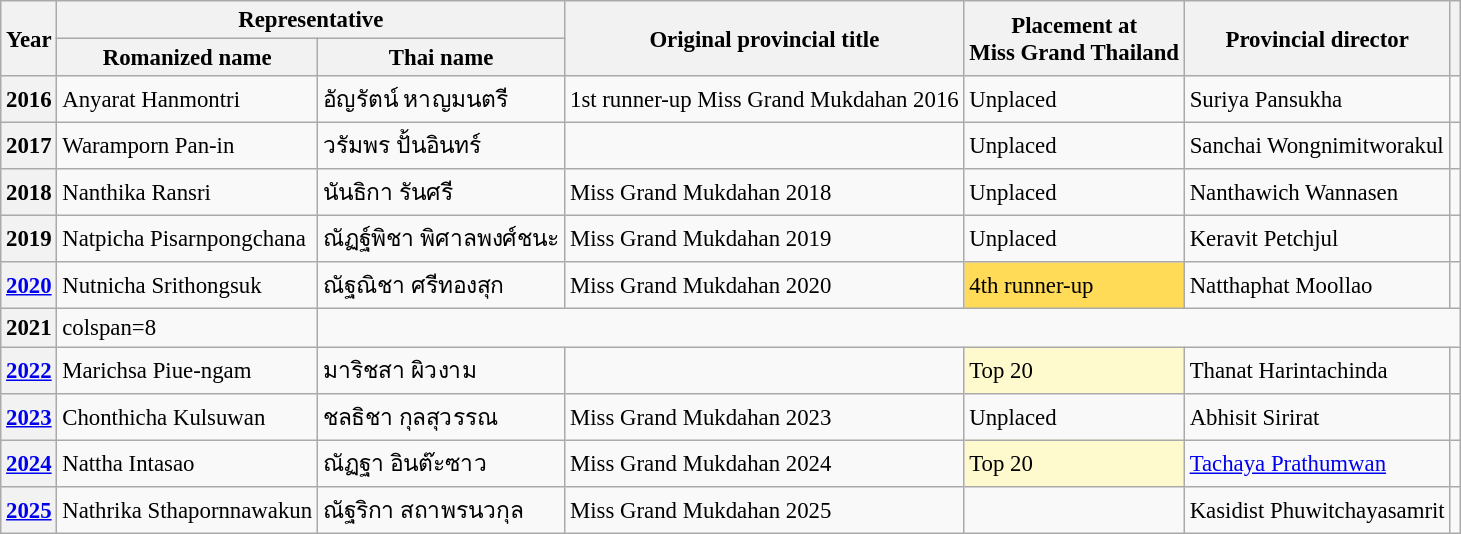<table class="wikitable defaultcenter col2left col3left col6left" style="font-size:95%;">
<tr>
<th rowspan=2>Year</th>
<th colspan=2>Representative</th>
<th rowspan=2>Original provincial title</th>
<th rowspan=2>Placement at<br>Miss Grand Thailand</th>
<th rowspan=2>Provincial director</th>
<th rowspan=2></th>
</tr>
<tr>
<th>Romanized name</th>
<th>Thai name</th>
</tr>
<tr>
<th>2016</th>
<td>Anyarat Hanmontri</td>
<td>อัญรัตน์ หาญมนตรี</td>
<td>1st runner-up Miss Grand Mukdahan 2016</td>
<td>Unplaced</td>
<td>Suriya Pansukha</td>
<td></td>
</tr>
<tr>
<th>2017</th>
<td>Waramporn Pan-in</td>
<td>วรัมพร ปั้นอินทร์</td>
<td></td>
<td>Unplaced</td>
<td>Sanchai Wongnimitworakul</td>
<td></td>
</tr>
<tr>
<th>2018</th>
<td>Nanthika Ransri</td>
<td>นันธิกา รันศรี</td>
<td>Miss Grand Mukdahan 2018</td>
<td>Unplaced</td>
<td>Nanthawich Wannasen</td>
<td></td>
</tr>
<tr>
<th>2019</th>
<td>Natpicha Pisarnpongchana</td>
<td>ณัฏฐ์พิชา พิศาลพงศ์ชนะ</td>
<td>Miss Grand Mukdahan 2019</td>
<td>Unplaced</td>
<td>Keravit Petchjul</td>
<td></td>
</tr>
<tr>
<th><a href='#'>2020</a></th>
<td>Nutnicha Srithongsuk</td>
<td>ณัฐณิชา ศรีทองสุก</td>
<td>Miss Grand Mukdahan 2020</td>
<td bgcolor=#FFDB58>4th runner-up</td>
<td>Natthaphat Moollao</td>
<td></td>
</tr>
<tr>
<th>2021</th>
<td>colspan=8 </td>
</tr>
<tr>
<th><a href='#'>2022</a></th>
<td>Marichsa Piue-ngam</td>
<td>มาริชสา ผิวงาม</td>
<td></td>
<td bgcolor=#FFFACD>Top 20</td>
<td>Thanat Harintachinda</td>
<td></td>
</tr>
<tr>
<th><a href='#'>2023</a></th>
<td>Chonthicha Kulsuwan</td>
<td>ชลธิชา กุลสุวรรณ</td>
<td>Miss Grand Mukdahan 2023</td>
<td>Unplaced</td>
<td>Abhisit Sirirat</td>
<td></td>
</tr>
<tr>
<th><a href='#'>2024</a></th>
<td>Nattha Intasao</td>
<td>ณัฏฐา อินต๊ะซาว</td>
<td>Miss Grand Mukdahan 2024</td>
<td bgcolor=#FFFACD>Top 20</td>
<td><a href='#'>Tachaya Prathumwan</a></td>
<td></td>
</tr>
<tr>
<th><a href='#'>2025</a></th>
<td>Nathrika Sthapornnawakun</td>
<td>ณัฐริกา สถาพรนวกุล</td>
<td>Miss Grand Mukdahan 2025</td>
<td></td>
<td>Kasidist Phuwitchayasamrit</td>
<td></td>
</tr>
</table>
